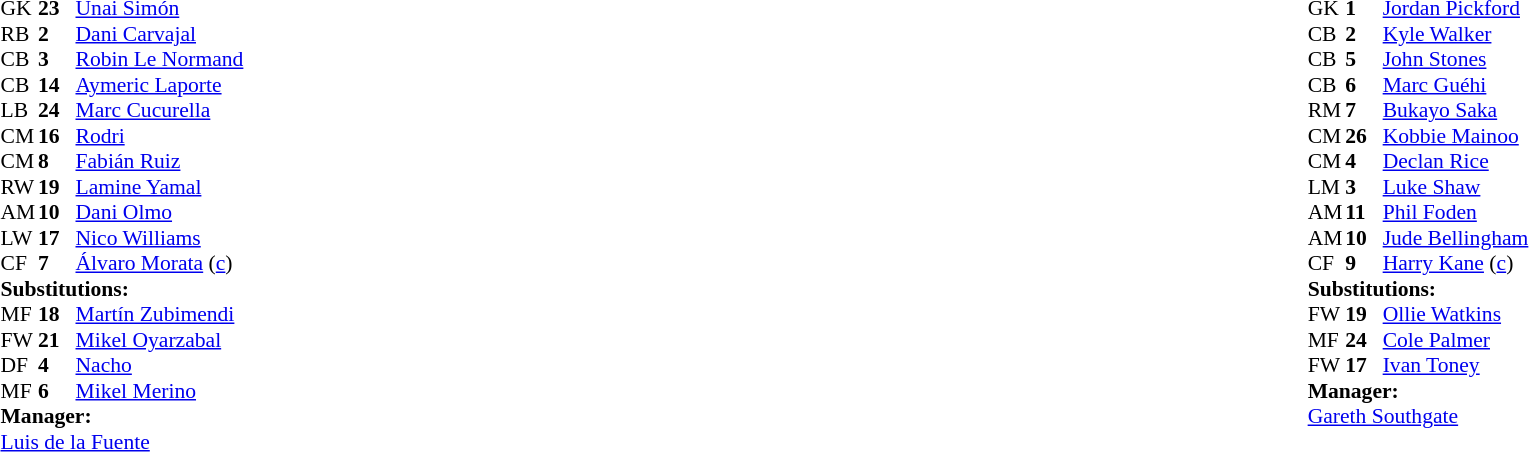<table width="100%">
<tr>
<td valign="top" width="40%"><br><table style="font-size:90%" cellspacing="0" cellpadding="0">
<tr>
<th width=25></th>
<th width=25></th>
</tr>
<tr>
<td>GK</td>
<td><strong>23</strong></td>
<td><a href='#'>Unai Simón</a></td>
</tr>
<tr>
<td>RB</td>
<td><strong>2</strong></td>
<td><a href='#'>Dani Carvajal</a></td>
</tr>
<tr>
<td>CB</td>
<td><strong>3</strong></td>
<td><a href='#'>Robin Le Normand</a></td>
<td></td>
<td></td>
</tr>
<tr>
<td>CB</td>
<td><strong>14</strong></td>
<td><a href='#'>Aymeric Laporte</a></td>
</tr>
<tr>
<td>LB</td>
<td><strong>24</strong></td>
<td><a href='#'>Marc Cucurella</a></td>
</tr>
<tr>
<td>CM</td>
<td><strong>16</strong></td>
<td><a href='#'>Rodri</a></td>
<td></td>
<td></td>
</tr>
<tr>
<td>CM</td>
<td><strong>8</strong></td>
<td><a href='#'>Fabián Ruiz</a></td>
</tr>
<tr>
<td>RW</td>
<td><strong>19</strong></td>
<td><a href='#'>Lamine Yamal</a></td>
<td></td>
<td></td>
</tr>
<tr>
<td>AM</td>
<td><strong>10</strong></td>
<td><a href='#'>Dani Olmo</a></td>
<td></td>
</tr>
<tr>
<td>LW</td>
<td><strong>17</strong></td>
<td><a href='#'>Nico Williams</a></td>
</tr>
<tr>
<td>CF</td>
<td><strong>7</strong></td>
<td><a href='#'>Álvaro Morata</a> (<a href='#'>c</a>)</td>
<td></td>
<td></td>
</tr>
<tr>
<td colspan=3><strong>Substitutions:</strong></td>
</tr>
<tr>
<td>MF</td>
<td><strong>18</strong></td>
<td><a href='#'>Martín Zubimendi</a></td>
<td></td>
<td></td>
</tr>
<tr>
<td>FW</td>
<td><strong>21</strong></td>
<td><a href='#'>Mikel Oyarzabal</a></td>
<td></td>
<td></td>
</tr>
<tr>
<td>DF</td>
<td><strong>4</strong></td>
<td><a href='#'>Nacho</a></td>
<td></td>
<td></td>
</tr>
<tr>
<td>MF</td>
<td><strong>6</strong></td>
<td><a href='#'>Mikel Merino</a></td>
<td></td>
<td></td>
</tr>
<tr>
<td colspan=3><strong>Manager:</strong></td>
</tr>
<tr>
<td colspan=3><a href='#'>Luis de la Fuente</a></td>
</tr>
</table>
</td>
<td valign="top"></td>
<td valign="top" width="50%"><br><table style="font-size:90%; margin:auto" cellspacing="0" cellpadding="0">
<tr>
<th width=25></th>
<th width=25></th>
</tr>
<tr>
<td>GK</td>
<td><strong>1</strong></td>
<td><a href='#'>Jordan Pickford</a></td>
</tr>
<tr>
<td>CB</td>
<td><strong>2</strong></td>
<td><a href='#'>Kyle Walker</a></td>
</tr>
<tr>
<td>CB</td>
<td><strong>5</strong></td>
<td><a href='#'>John Stones</a></td>
<td></td>
</tr>
<tr>
<td>CB</td>
<td><strong>6</strong></td>
<td><a href='#'>Marc Guéhi</a></td>
</tr>
<tr>
<td>RM</td>
<td><strong>7</strong></td>
<td><a href='#'>Bukayo Saka</a></td>
</tr>
<tr>
<td>CM</td>
<td><strong>26</strong></td>
<td><a href='#'>Kobbie Mainoo</a></td>
<td></td>
<td></td>
</tr>
<tr>
<td>CM</td>
<td><strong>4</strong></td>
<td><a href='#'>Declan Rice</a></td>
</tr>
<tr>
<td>LM</td>
<td><strong>3</strong></td>
<td><a href='#'>Luke Shaw</a></td>
</tr>
<tr>
<td>AM</td>
<td><strong>11</strong></td>
<td><a href='#'>Phil Foden</a></td>
<td></td>
<td></td>
</tr>
<tr>
<td>AM</td>
<td><strong>10</strong></td>
<td><a href='#'>Jude Bellingham</a></td>
</tr>
<tr>
<td>CF</td>
<td><strong>9</strong></td>
<td><a href='#'>Harry Kane</a> (<a href='#'>c</a>)</td>
<td></td>
<td></td>
</tr>
<tr>
<td colspan=3><strong>Substitutions:</strong></td>
</tr>
<tr>
<td>FW</td>
<td><strong>19</strong></td>
<td><a href='#'>Ollie Watkins</a></td>
<td></td>
<td></td>
</tr>
<tr>
<td>MF</td>
<td><strong>24</strong></td>
<td><a href='#'>Cole Palmer</a></td>
<td></td>
<td></td>
</tr>
<tr>
<td>FW</td>
<td><strong>17</strong></td>
<td><a href='#'>Ivan Toney</a></td>
<td></td>
<td></td>
</tr>
<tr>
<td colspan="3"><strong>Manager:</strong></td>
</tr>
<tr>
<td colspan="3"><a href='#'>Gareth Southgate</a></td>
</tr>
</table>
</td>
</tr>
</table>
